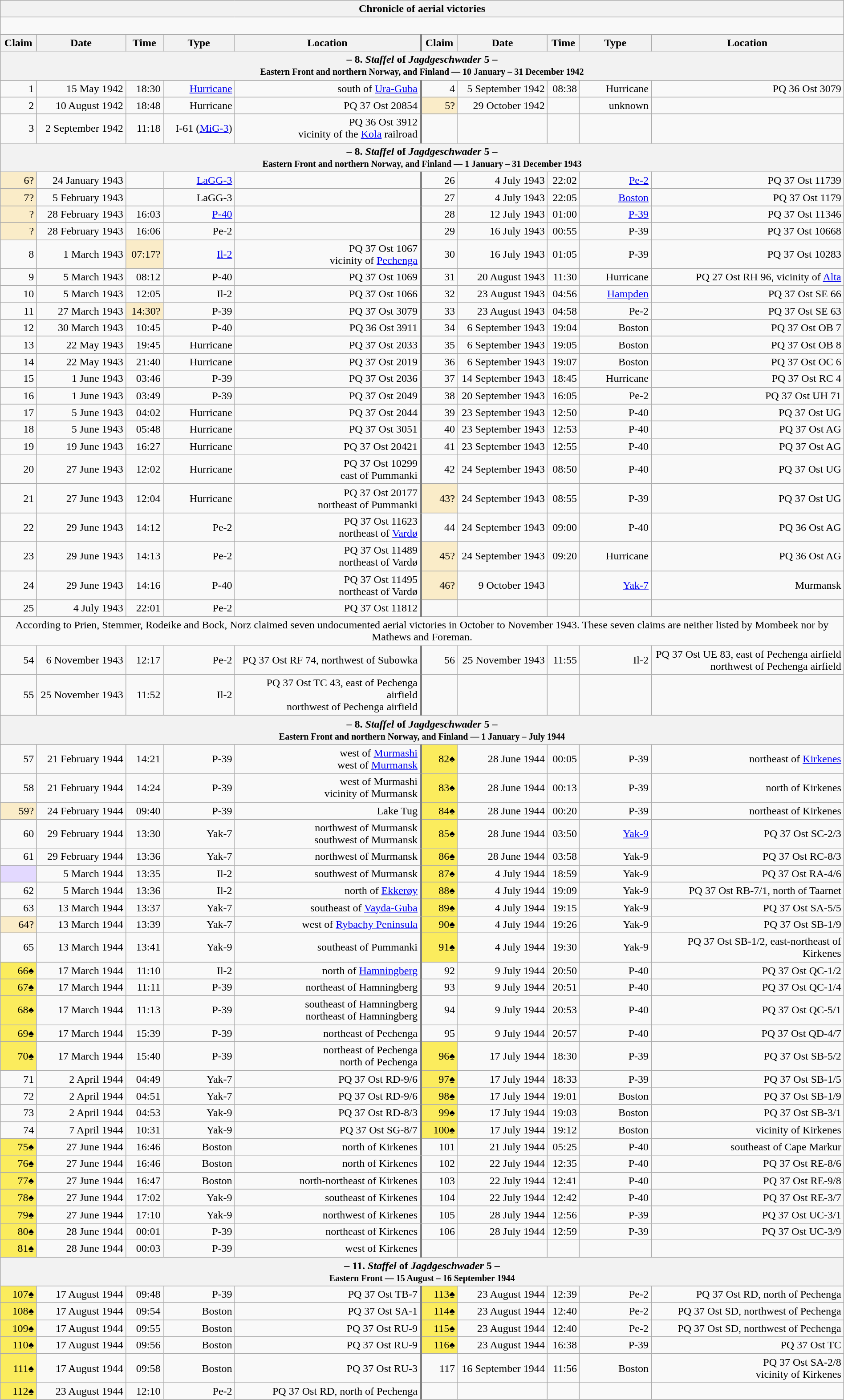<table class="wikitable plainrowheaders collapsible" style="margin-left: auto; margin-right: auto; border: none; text-align:right; width: 100%;">
<tr>
<th colspan="10">Chronicle of aerial victories</th>
</tr>
<tr>
<td colspan="10" style="text-align: left;"><br>

</td>
</tr>
<tr>
<th scope="col">Claim</th>
<th scope="col">Date</th>
<th scope="col">Time</th>
<th scope="col" width="100px">Type</th>
<th scope="col">Location</th>
<th scope="col" style="border-left: 3px solid grey;">Claim</th>
<th scope="col">Date</th>
<th scope="col">Time</th>
<th scope="col" width="100px">Type</th>
<th scope="col">Location</th>
</tr>
<tr>
<th colspan="12">– 8. <em>Staffel</em> of <em>Jagdgeschwader</em> 5 –<br><small>Eastern Front and northern Norway, and Finland — 10 January – 31 December 1942</small></th>
</tr>
<tr>
<td>1</td>
<td>15 May 1942</td>
<td>18:30</td>
<td><a href='#'>Hurricane</a></td>
<td>south of <a href='#'>Ura-Guba</a></td>
<td style="border-left: 3px solid grey;">4</td>
<td>5 September 1942</td>
<td>08:38</td>
<td>Hurricane</td>
<td>PQ 36 Ost 3079</td>
</tr>
<tr>
<td>2</td>
<td>10 August 1942</td>
<td>18:48</td>
<td>Hurricane</td>
<td>PQ 37 Ost 20854</td>
<td style="border-left: 3px solid grey; background:#faecc8">5?</td>
<td>29 October 1942</td>
<td></td>
<td>unknown</td>
<td></td>
</tr>
<tr>
<td>3</td>
<td>2 September 1942</td>
<td>11:18</td>
<td>I-61 (<a href='#'>MiG-3</a>)</td>
<td>PQ 36 Ost 3912<br>vicinity of the <a href='#'>Kola</a> railroad</td>
<td style="border-left: 3px solid grey;"></td>
<td></td>
<td></td>
<td></td>
<td></td>
</tr>
<tr>
<th colspan="12">– 8. <em>Staffel</em> of <em>Jagdgeschwader</em> 5 –<br><small>Eastern Front and northern Norway, and Finland — 1 January – 31 December 1943</small></th>
</tr>
<tr>
<td style="background:#faecc8">6?</td>
<td>24 January 1943</td>
<td></td>
<td><a href='#'>LaGG-3</a></td>
<td></td>
<td style="border-left: 3px solid grey;">26</td>
<td>4 July 1943</td>
<td>22:02</td>
<td><a href='#'>Pe-2</a></td>
<td>PQ 37 Ost 11739</td>
</tr>
<tr>
<td style="background:#faecc8">7?</td>
<td>5 February 1943</td>
<td></td>
<td>LaGG-3</td>
<td></td>
<td style="border-left: 3px solid grey;">27</td>
<td>4 July 1943</td>
<td>22:05</td>
<td><a href='#'>Boston</a></td>
<td>PQ 37 Ost 1179</td>
</tr>
<tr>
<td style="background:#faecc8">?</td>
<td>28 February 1943</td>
<td>16:03</td>
<td><a href='#'>P-40</a></td>
<td></td>
<td style="border-left: 3px solid grey;">28</td>
<td>12 July 1943</td>
<td>01:00</td>
<td><a href='#'>P-39</a></td>
<td>PQ 37 Ost 11346</td>
</tr>
<tr>
<td style="background:#faecc8">?</td>
<td>28 February 1943</td>
<td>16:06</td>
<td>Pe-2</td>
<td></td>
<td style="border-left: 3px solid grey;">29</td>
<td>16 July 1943</td>
<td>00:55</td>
<td>P-39</td>
<td>PQ 37 Ost 10668</td>
</tr>
<tr>
<td>8</td>
<td>1 March 1943</td>
<td style="background:#faecc8">07:17?</td>
<td><a href='#'>Il-2</a></td>
<td>PQ 37 Ost 1067<br>vicinity of <a href='#'>Pechenga</a></td>
<td style="border-left: 3px solid grey;">30</td>
<td>16 July 1943</td>
<td>01:05</td>
<td>P-39</td>
<td>PQ 37 Ost 10283</td>
</tr>
<tr>
<td>9</td>
<td>5 March 1943</td>
<td>08:12</td>
<td>P-40</td>
<td>PQ 37 Ost 1069</td>
<td style="border-left: 3px solid grey;">31</td>
<td>20 August 1943</td>
<td>11:30</td>
<td>Hurricane</td>
<td>PQ 27 Ost RH 96, vicinity of <a href='#'>Alta</a></td>
</tr>
<tr>
<td>10</td>
<td>5 March 1943</td>
<td>12:05</td>
<td>Il-2</td>
<td>PQ 37 Ost 1066</td>
<td style="border-left: 3px solid grey;">32</td>
<td>23 August 1943</td>
<td>04:56</td>
<td><a href='#'>Hampden</a></td>
<td>PQ 37 Ost SE 66</td>
</tr>
<tr>
<td>11</td>
<td>27 March 1943</td>
<td style="background:#faecc8">14:30?</td>
<td>P-39</td>
<td>PQ 37 Ost 3079</td>
<td style="border-left: 3px solid grey;">33</td>
<td>23 August 1943</td>
<td>04:58</td>
<td>Pe-2</td>
<td>PQ 37 Ost SE 63</td>
</tr>
<tr>
<td>12</td>
<td>30 March 1943</td>
<td>10:45</td>
<td>P-40</td>
<td>PQ 36 Ost 3911</td>
<td style="border-left: 3px solid grey;">34</td>
<td>6 September 1943</td>
<td>19:04</td>
<td>Boston</td>
<td>PQ 37 Ost OB 7</td>
</tr>
<tr>
<td>13</td>
<td>22 May 1943</td>
<td>19:45</td>
<td>Hurricane</td>
<td>PQ 37 Ost 2033</td>
<td style="border-left: 3px solid grey;">35</td>
<td>6 September 1943</td>
<td>19:05</td>
<td>Boston</td>
<td>PQ 37 Ost OB 8</td>
</tr>
<tr>
<td>14</td>
<td>22 May 1943</td>
<td>21:40</td>
<td>Hurricane</td>
<td>PQ 37 Ost 2019</td>
<td style="border-left: 3px solid grey;">36</td>
<td>6 September 1943</td>
<td>19:07</td>
<td>Boston</td>
<td>PQ 37 Ost OC 6</td>
</tr>
<tr>
<td>15</td>
<td>1 June 1943</td>
<td>03:46</td>
<td>P-39</td>
<td>PQ 37 Ost 2036</td>
<td style="border-left: 3px solid grey;">37</td>
<td>14 September 1943</td>
<td>18:45</td>
<td>Hurricane</td>
<td>PQ 37 Ost RC 4</td>
</tr>
<tr>
<td>16</td>
<td>1 June 1943</td>
<td>03:49</td>
<td>P-39</td>
<td>PQ 37 Ost 2049</td>
<td style="border-left: 3px solid grey;">38</td>
<td>20 September 1943</td>
<td>16:05</td>
<td>Pe-2</td>
<td>PQ 37 Ost UH 71</td>
</tr>
<tr>
<td>17</td>
<td>5 June 1943</td>
<td>04:02</td>
<td>Hurricane</td>
<td>PQ 37 Ost 2044</td>
<td style="border-left: 3px solid grey;">39</td>
<td>23 September 1943</td>
<td>12:50</td>
<td>P-40</td>
<td>PQ 37 Ost UG</td>
</tr>
<tr>
<td>18</td>
<td>5 June 1943</td>
<td>05:48</td>
<td>Hurricane</td>
<td>PQ 37 Ost 3051</td>
<td style="border-left: 3px solid grey;">40</td>
<td>23 September 1943</td>
<td>12:53</td>
<td>P-40</td>
<td>PQ 37 Ost AG</td>
</tr>
<tr>
<td>19</td>
<td>19 June 1943</td>
<td>16:27</td>
<td>Hurricane</td>
<td>PQ 37 Ost 20421</td>
<td style="border-left: 3px solid grey;">41</td>
<td>23 September 1943</td>
<td>12:55</td>
<td>P-40</td>
<td>PQ 37 Ost AG</td>
</tr>
<tr>
<td>20</td>
<td>27 June 1943</td>
<td>12:02</td>
<td>Hurricane</td>
<td>PQ 37 Ost 10299<br> east of Pummanki</td>
<td style="border-left: 3px solid grey;">42</td>
<td>24 September 1943</td>
<td>08:50</td>
<td>P-40</td>
<td>PQ 37 Ost UG</td>
</tr>
<tr>
<td>21</td>
<td>27 June 1943</td>
<td>12:04</td>
<td>Hurricane</td>
<td>PQ 37 Ost 20177<br> northeast of Pummanki</td>
<td style="border-left: 3px solid grey; background:#faecc8">43?</td>
<td>24 September 1943</td>
<td>08:55</td>
<td>P-39</td>
<td>PQ 37 Ost UG</td>
</tr>
<tr>
<td>22</td>
<td>29 June 1943</td>
<td>14:12</td>
<td>Pe-2</td>
<td>PQ 37 Ost 11623<br> northeast of <a href='#'>Vardø</a></td>
<td style="border-left: 3px solid grey;">44</td>
<td>24 September 1943</td>
<td>09:00</td>
<td>P-40</td>
<td>PQ 36 Ost AG</td>
</tr>
<tr>
<td>23</td>
<td>29 June 1943</td>
<td>14:13</td>
<td>Pe-2</td>
<td>PQ 37 Ost 11489<br> northeast of Vardø</td>
<td style="border-left: 3px solid grey; background:#faecc8">45?</td>
<td>24 September 1943</td>
<td>09:20</td>
<td>Hurricane</td>
<td>PQ 36 Ost AG</td>
</tr>
<tr>
<td>24</td>
<td>29 June 1943</td>
<td>14:16</td>
<td>P-40</td>
<td>PQ 37 Ost 11495<br> northeast of Vardø</td>
<td style="border-left: 3px solid grey; background:#faecc8">46?</td>
<td>9 October 1943</td>
<td></td>
<td><a href='#'>Yak-7</a></td>
<td>Murmansk</td>
</tr>
<tr>
<td>25</td>
<td>4 July 1943</td>
<td>22:01</td>
<td>Pe-2</td>
<td>PQ 37 Ost 11812</td>
<td style="border-left: 3px solid grey;"></td>
<td></td>
<td></td>
<td></td>
<td></td>
</tr>
<tr>
<td colspan="10" style="text-align: center">According to Prien, Stemmer, Rodeike and Bock, Norz claimed seven undocumented aerial victories in October to November 1943. These seven claims are neither listed by Mombeek nor by Mathews and Foreman.</td>
</tr>
<tr>
<td>54</td>
<td>6 November 1943</td>
<td>12:17</td>
<td>Pe-2</td>
<td>PQ 37 Ost RF 74,  northwest of Subowka</td>
<td style="border-left: 3px solid grey;">56</td>
<td>25 November 1943</td>
<td>11:55</td>
<td>Il-2</td>
<td>PQ 37 Ost UE 83,  east of Pechenga airfield<br> northwest of Pechenga airfield</td>
</tr>
<tr>
<td>55</td>
<td>25 November 1943</td>
<td>11:52</td>
<td>Il-2</td>
<td>PQ 37 Ost TC 43,  east of Pechenga airfield<br> northwest of Pechenga airfield</td>
<td style="border-left: 3px solid grey;"></td>
<td></td>
<td></td>
<td></td>
<td></td>
</tr>
<tr>
<th colspan="12">– 8. <em>Staffel</em> of <em>Jagdgeschwader</em> 5 –<br><small>Eastern Front and northern Norway, and Finland — 1 January – July 1944</small></th>
</tr>
<tr>
<td>57</td>
<td>21 February 1944</td>
<td>14:21</td>
<td>P-39</td>
<td>west of <a href='#'>Murmashi</a><br>west of <a href='#'>Murmansk</a></td>
<td style="border-left: 3px solid grey; background:#fbec5d;">82♠</td>
<td>28 June 1944</td>
<td>00:05</td>
<td>P-39</td>
<td>northeast of <a href='#'>Kirkenes</a></td>
</tr>
<tr>
<td>58</td>
<td>21 February 1944</td>
<td>14:24</td>
<td>P-39</td>
<td>west of Murmashi<br>vicinity of Murmansk</td>
<td style="border-left: 3px solid grey; background:#fbec5d;">83♠</td>
<td>28 June 1944</td>
<td>00:13</td>
<td>P-39</td>
<td>north of Kirkenes</td>
</tr>
<tr>
<td style="background:#faecc8">59?</td>
<td>24 February 1944</td>
<td>09:40</td>
<td>P-39</td>
<td>Lake Tug</td>
<td style="border-left: 3px solid grey; background:#fbec5d;">84♠</td>
<td>28 June 1944</td>
<td>00:20</td>
<td>P-39</td>
<td>northeast of Kirkenes</td>
</tr>
<tr>
<td>60</td>
<td>29 February 1944</td>
<td>13:30</td>
<td>Yak-7</td>
<td>northwest of Murmansk<br>southwest of Murmansk</td>
<td style="border-left: 3px solid grey; background:#fbec5d;">85♠</td>
<td>28 June 1944</td>
<td>03:50</td>
<td><a href='#'>Yak-9</a></td>
<td>PQ 37 Ost SC-2/3</td>
</tr>
<tr>
<td>61</td>
<td>29 February 1944</td>
<td>13:36</td>
<td>Yak-7</td>
<td>northwest of Murmansk</td>
<td style="border-left: 3px solid grey; background:#fbec5d;">86♠</td>
<td>28 June 1944</td>
<td>03:58</td>
<td>Yak-9</td>
<td>PQ 37 Ost RC-8/3</td>
</tr>
<tr>
<td style="background:#e3d9ff;"></td>
<td>5 March 1944</td>
<td>13:35</td>
<td>Il-2</td>
<td>southwest of Murmansk</td>
<td style="border-left: 3px solid grey; background:#fbec5d;">87♠</td>
<td>4 July 1944</td>
<td>18:59</td>
<td>Yak-9</td>
<td>PQ 37 Ost RA-4/6</td>
</tr>
<tr>
<td>62</td>
<td>5 March 1944</td>
<td>13:36</td>
<td>Il-2</td>
<td>north of <a href='#'>Ekkerøy</a></td>
<td style="border-left: 3px solid grey; background:#fbec5d;">88♠</td>
<td>4 July 1944</td>
<td>19:09</td>
<td>Yak-9</td>
<td>PQ 37 Ost RB-7/1, north of Taarnet</td>
</tr>
<tr>
<td>63</td>
<td>13 March 1944</td>
<td>13:37</td>
<td>Yak-7</td>
<td>southeast of <a href='#'>Vayda-Guba</a></td>
<td style="border-left: 3px solid grey; background:#fbec5d;">89♠</td>
<td>4 July 1944</td>
<td>19:15</td>
<td>Yak-9</td>
<td>PQ 37 Ost SA-5/5</td>
</tr>
<tr>
<td style="background:#faecc8">64?</td>
<td>13 March 1944</td>
<td>13:39</td>
<td>Yak-7</td>
<td>west of <a href='#'>Rybachy Peninsula</a></td>
<td style="border-left: 3px solid grey; background:#fbec5d;">90♠</td>
<td>4 July 1944</td>
<td>19:26</td>
<td>Yak-9</td>
<td>PQ 37 Ost SB-1/9</td>
</tr>
<tr>
<td>65</td>
<td>13 March 1944</td>
<td>13:41</td>
<td>Yak-9</td>
<td>southeast of Pummanki</td>
<td style="border-left: 3px solid grey; background:#fbec5d;">91♠</td>
<td>4 July 1944</td>
<td>19:30</td>
<td>Yak-9</td>
<td>PQ 37 Ost SB-1/2, east-northeast of Kirkenes</td>
</tr>
<tr>
<td style="background:#fbec5d;">66♠</td>
<td>17 March 1944</td>
<td>11:10</td>
<td>Il-2</td>
<td>north of <a href='#'>Hamningberg</a></td>
<td style="border-left: 3px solid grey;">92</td>
<td>9 July 1944</td>
<td>20:50</td>
<td>P-40</td>
<td>PQ 37 Ost QC-1/2</td>
</tr>
<tr>
<td style="background:#fbec5d;">67♠</td>
<td>17 March 1944</td>
<td>11:11</td>
<td>P-39</td>
<td>northeast of Hamningberg</td>
<td style="border-left: 3px solid grey;">93</td>
<td>9 July 1944</td>
<td>20:51</td>
<td>P-40</td>
<td>PQ 37 Ost QC-1/4</td>
</tr>
<tr>
<td style="background:#fbec5d;">68♠</td>
<td>17 March 1944</td>
<td>11:13</td>
<td>P-39</td>
<td>southeast of Hamningberg<br>northeast of Hamningberg</td>
<td style="border-left: 3px solid grey;">94</td>
<td>9 July 1944</td>
<td>20:53</td>
<td>P-40</td>
<td>PQ 37 Ost QC-5/1</td>
</tr>
<tr>
<td style="background:#fbec5d;">69♠</td>
<td>17 March 1944</td>
<td>15:39</td>
<td>P-39</td>
<td>northeast of Pechenga</td>
<td style="border-left: 3px solid grey;">95</td>
<td>9 July 1944</td>
<td>20:57</td>
<td>P-40</td>
<td>PQ 37 Ost QD-4/7</td>
</tr>
<tr>
<td style="background:#fbec5d;">70♠</td>
<td>17 March 1944</td>
<td>15:40</td>
<td>P-39</td>
<td>northeast of Pechenga<br>north of Pechenga</td>
<td style="border-left: 3px solid grey; background:#fbec5d;">96♠</td>
<td>17 July 1944</td>
<td>18:30</td>
<td>P-39</td>
<td>PQ 37 Ost SB-5/2</td>
</tr>
<tr>
<td>71</td>
<td>2 April 1944</td>
<td>04:49</td>
<td>Yak-7</td>
<td>PQ 37 Ost RD-9/6</td>
<td style="border-left: 3px solid grey; background:#fbec5d;">97♠</td>
<td>17 July 1944</td>
<td>18:33</td>
<td>P-39</td>
<td>PQ 37 Ost SB-1/5</td>
</tr>
<tr>
<td>72</td>
<td>2 April 1944</td>
<td>04:51</td>
<td>Yak-7</td>
<td>PQ 37 Ost RD-9/6</td>
<td style="border-left: 3px solid grey; background:#fbec5d;">98♠</td>
<td>17 July 1944</td>
<td>19:01</td>
<td>Boston</td>
<td>PQ 37 Ost SB-1/9</td>
</tr>
<tr>
<td>73</td>
<td>2 April 1944</td>
<td>04:53</td>
<td>Yak-9</td>
<td>PQ 37 Ost RD-8/3</td>
<td style="border-left: 3px solid grey; background:#fbec5d;">99♠</td>
<td>17 July 1944</td>
<td>19:03</td>
<td>Boston</td>
<td>PQ 37 Ost SB-3/1</td>
</tr>
<tr>
<td>74</td>
<td>7 April 1944</td>
<td>10:31</td>
<td>Yak-9</td>
<td>PQ 37 Ost SG-8/7</td>
<td style="border-left: 3px solid grey; background:#fbec5d;">100♠</td>
<td>17 July 1944</td>
<td>19:12</td>
<td>Boston</td>
<td>vicinity of Kirkenes</td>
</tr>
<tr>
<td style="background:#fbec5d;">75♠</td>
<td>27 June 1944</td>
<td>16:46</td>
<td>Boston</td>
<td>north of Kirkenes</td>
<td style="border-left: 3px solid grey;">101</td>
<td>21 July 1944</td>
<td>05:25</td>
<td>P-40</td>
<td>southeast of Cape Markur</td>
</tr>
<tr>
<td style="background:#fbec5d;">76♠</td>
<td>27 June 1944</td>
<td>16:46</td>
<td>Boston</td>
<td>north of Kirkenes</td>
<td style="border-left: 3px solid grey;">102</td>
<td>22 July 1944</td>
<td>12:35</td>
<td>P-40</td>
<td>PQ 37 Ost RE-8/6</td>
</tr>
<tr>
<td style="background:#fbec5d;">77♠</td>
<td>27 June 1944</td>
<td>16:47</td>
<td>Boston</td>
<td>north-northeast of Kirkenes</td>
<td style="border-left: 3px solid grey;">103</td>
<td>22 July 1944</td>
<td>12:41</td>
<td>P-40</td>
<td>PQ 37 Ost RE-9/8</td>
</tr>
<tr>
<td style="background:#fbec5d;">78♠</td>
<td>27 June 1944</td>
<td>17:02</td>
<td>Yak-9</td>
<td>southeast of Kirkenes</td>
<td style="border-left: 3px solid grey;">104</td>
<td>22 July 1944</td>
<td>12:42</td>
<td>P-40</td>
<td>PQ 37 Ost RE-3/7</td>
</tr>
<tr>
<td style="background:#fbec5d;">79♠</td>
<td>27 June 1944</td>
<td>17:10</td>
<td>Yak-9</td>
<td>northwest of Kirkenes</td>
<td style="border-left: 3px solid grey;">105</td>
<td>28 July 1944</td>
<td>12:56</td>
<td>P-39</td>
<td>PQ 37 Ost UC-3/1</td>
</tr>
<tr>
<td style="background:#fbec5d;">80♠</td>
<td>28 June 1944</td>
<td>00:01</td>
<td>P-39</td>
<td>northeast of Kirkenes</td>
<td style="border-left: 3px solid grey;">106</td>
<td>28 July 1944</td>
<td>12:59</td>
<td>P-39</td>
<td>PQ 37 Ost UC-3/9</td>
</tr>
<tr>
<td style="background:#fbec5d;">81♠</td>
<td>28 June 1944</td>
<td>00:03</td>
<td>P-39</td>
<td>west of Kirkenes</td>
<td style="border-left: 3px solid grey;"></td>
<td></td>
<td></td>
<td></td>
<td></td>
</tr>
<tr>
<th colspan="12">– 11. <em>Staffel</em> of <em>Jagdgeschwader</em> 5 –<br><small>Eastern Front — 15 August – 16 September 1944</small></th>
</tr>
<tr>
<td style="background:#fbec5d;">107♠</td>
<td>17 August 1944</td>
<td>09:48</td>
<td>P-39</td>
<td>PQ 37 Ost TB-7</td>
<td style="border-left: 3px solid grey; background:#fbec5d;">113♠</td>
<td>23 August 1944</td>
<td>12:39</td>
<td>Pe-2</td>
<td>PQ 37 Ost RD, north of Pechenga</td>
</tr>
<tr>
<td style="background:#fbec5d;">108♠</td>
<td>17 August 1944</td>
<td>09:54</td>
<td>Boston</td>
<td>PQ 37 Ost SA-1</td>
<td style="border-left: 3px solid grey; background:#fbec5d;">114♠</td>
<td>23 August 1944</td>
<td>12:40</td>
<td>Pe-2</td>
<td>PQ 37 Ost SD, northwest of Pechenga</td>
</tr>
<tr>
<td style="background:#fbec5d;">109♠</td>
<td>17 August 1944</td>
<td>09:55</td>
<td>Boston</td>
<td>PQ 37 Ost RU-9</td>
<td style="border-left: 3px solid grey; background:#fbec5d;">115♠</td>
<td>23 August 1944</td>
<td>12:40</td>
<td>Pe-2</td>
<td>PQ 37 Ost SD, northwest of Pechenga</td>
</tr>
<tr>
<td style="background:#fbec5d;">110♠</td>
<td>17 August 1944</td>
<td>09:56</td>
<td>Boston</td>
<td>PQ 37 Ost RU-9</td>
<td style="border-left: 3px solid grey; background:#fbec5d;">116♠</td>
<td>23 August 1944</td>
<td>16:38</td>
<td>P-39</td>
<td>PQ 37 Ost TC</td>
</tr>
<tr>
<td style="background:#fbec5d;">111♠</td>
<td>17 August 1944</td>
<td>09:58</td>
<td>Boston</td>
<td>PQ 37 Ost RU-3</td>
<td style="border-left: 3px solid grey;">117</td>
<td>16 September 1944</td>
<td>11:56</td>
<td>Boston</td>
<td>PQ 37 Ost SA-2/8<br>vicinity of Kirkenes</td>
</tr>
<tr>
<td style="background:#fbec5d;">112♠</td>
<td>23 August 1944</td>
<td>12:10</td>
<td>Pe-2</td>
<td>PQ 37 Ost RD, north of Pechenga</td>
<td style="border-left: 3px solid grey;"></td>
<td></td>
<td></td>
<td></td>
<td></td>
</tr>
</table>
